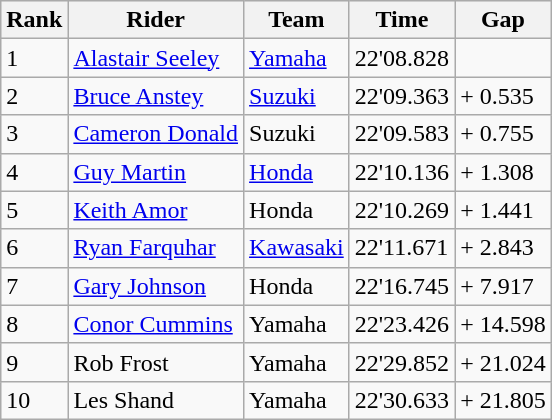<table class="wikitable">
<tr style="background:#efefef;">
<th>Rank</th>
<th>Rider</th>
<th>Team</th>
<th>Time</th>
<th>Gap</th>
</tr>
<tr>
<td>1</td>
<td> <a href='#'>Alastair Seeley</a></td>
<td><a href='#'>Yamaha</a></td>
<td>22'08.828</td>
<td></td>
</tr>
<tr>
<td>2</td>
<td> <a href='#'>Bruce Anstey</a></td>
<td><a href='#'>Suzuki</a></td>
<td>22'09.363</td>
<td>+ 0.535</td>
</tr>
<tr>
<td>3</td>
<td> <a href='#'>Cameron Donald</a></td>
<td>Suzuki</td>
<td>22'09.583</td>
<td>+ 0.755</td>
</tr>
<tr>
<td>4</td>
<td> <a href='#'>Guy Martin</a></td>
<td><a href='#'>Honda</a></td>
<td>22'10.136</td>
<td>+ 1.308</td>
</tr>
<tr>
<td>5</td>
<td> <a href='#'>Keith Amor</a></td>
<td>Honda</td>
<td>22'10.269</td>
<td>+ 1.441</td>
</tr>
<tr>
<td>6</td>
<td> <a href='#'>Ryan Farquhar</a></td>
<td><a href='#'>Kawasaki</a></td>
<td>22'11.671</td>
<td>+ 2.843</td>
</tr>
<tr>
<td>7</td>
<td> <a href='#'>Gary Johnson</a></td>
<td>Honda</td>
<td>22'16.745</td>
<td>+ 7.917</td>
</tr>
<tr>
<td>8</td>
<td> <a href='#'>Conor Cummins</a></td>
<td>Yamaha</td>
<td>22'23.426</td>
<td>+ 14.598</td>
</tr>
<tr>
<td>9</td>
<td> Rob Frost</td>
<td>Yamaha</td>
<td>22'29.852</td>
<td>+ 21.024</td>
</tr>
<tr>
<td>10</td>
<td> Les Shand</td>
<td>Yamaha</td>
<td>22'30.633</td>
<td>+ 21.805</td>
</tr>
</table>
